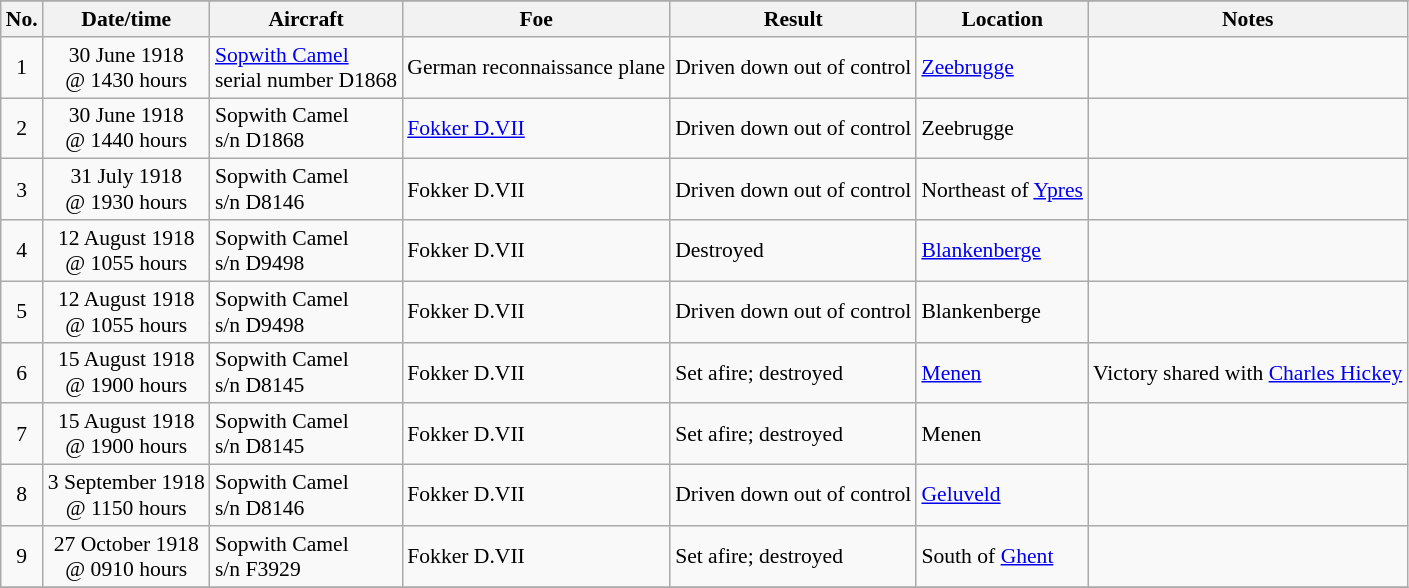<table class="wikitable" style="font-size:90%;">
<tr>
</tr>
<tr>
<th>No.</th>
<th>Date/time</th>
<th>Aircraft</th>
<th>Foe</th>
<th>Result</th>
<th>Location</th>
<th>Notes</th>
</tr>
<tr>
<td align="center">1</td>
<td align="center">30 June 1918<br>@ 1430 hours</td>
<td><a href='#'>Sopwith Camel</a><br>serial number D1868</td>
<td>German reconnaissance plane</td>
<td>Driven down out of control</td>
<td><a href='#'>Zeebrugge</a></td>
<td></td>
</tr>
<tr>
<td align="center">2</td>
<td align="center">30 June 1918<br>@ 1440 hours</td>
<td>Sopwith Camel<br>s/n D1868</td>
<td><a href='#'>Fokker D.VII</a></td>
<td>Driven down out of control</td>
<td>Zeebrugge</td>
<td></td>
</tr>
<tr>
<td align="center">3</td>
<td align="center">31 July 1918<br>@ 1930 hours</td>
<td>Sopwith Camel<br>s/n D8146</td>
<td>Fokker D.VII</td>
<td>Driven down out of control</td>
<td>Northeast of <a href='#'>Ypres</a></td>
<td></td>
</tr>
<tr>
<td align="center">4</td>
<td align="center">12 August 1918<br>@ 1055 hours</td>
<td>Sopwith Camel<br>s/n D9498</td>
<td>Fokker D.VII</td>
<td>Destroyed</td>
<td><a href='#'>Blankenberge</a></td>
<td></td>
</tr>
<tr>
<td align="center">5</td>
<td align="center">12 August 1918<br>@ 1055 hours</td>
<td>Sopwith Camel<br>s/n D9498</td>
<td>Fokker D.VII</td>
<td>Driven down out of control</td>
<td>Blankenberge</td>
<td></td>
</tr>
<tr>
<td align="center">6</td>
<td align="center">15 August 1918<br>@ 1900 hours</td>
<td>Sopwith Camel<br>s/n D8145</td>
<td>Fokker D.VII</td>
<td>Set afire; destroyed</td>
<td><a href='#'>Menen</a></td>
<td>Victory shared with <a href='#'>Charles Hickey</a></td>
</tr>
<tr>
<td align="center">7</td>
<td align="center">15 August 1918<br>@ 1900 hours</td>
<td>Sopwith Camel<br>s/n D8145</td>
<td>Fokker D.VII</td>
<td>Set afire; destroyed</td>
<td>Menen</td>
<td></td>
</tr>
<tr>
<td align="center">8</td>
<td align="center">3 September 1918<br>@ 1150 hours</td>
<td>Sopwith Camel<br>s/n D8146</td>
<td>Fokker D.VII</td>
<td>Driven down out of control</td>
<td><a href='#'>Geluveld</a></td>
<td></td>
</tr>
<tr>
<td align="center">9</td>
<td align="center">27 October 1918<br>@ 0910 hours</td>
<td>Sopwith Camel<br>s/n F3929</td>
<td>Fokker D.VII</td>
<td>Set afire; destroyed</td>
<td>South of <a href='#'>Ghent</a></td>
<td></td>
</tr>
<tr>
</tr>
</table>
